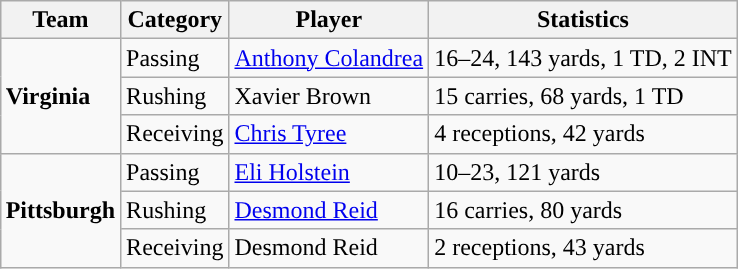<table class="wikitable" style="float: right;">
<tr>
<th>Team</th>
<th>Category</th>
<th>Player</th>
<th>Statistics</th>
</tr>
<tr>
<td rowspan=3><strong>Virginia</strong></td>
<td>Passing</td>
<td><a href='#'>Anthony Colandrea</a></td>
<td>16–24, 143 yards, 1 TD, 2 INT</td>
</tr>
<tr>
<td>Rushing</td>
<td>Xavier Brown</td>
<td>15 carries, 68 yards, 1 TD</td>
</tr>
<tr>
<td>Receiving</td>
<td><a href='#'>Chris Tyree</a></td>
<td>4 receptions, 42 yards</td>
</tr>
<tr>
<td rowspan=3><strong>Pittsburgh</strong></td>
<td>Passing</td>
<td><a href='#'>Eli Holstein</a></td>
<td>10–23, 121 yards</td>
</tr>
<tr>
<td>Rushing</td>
<td><a href='#'>Desmond Reid</a></td>
<td>16 carries, 80 yards</td>
</tr>
<tr>
<td>Receiving</td>
<td>Desmond Reid</td>
<td>2 receptions, 43 yards</td>
</tr>
</table>
